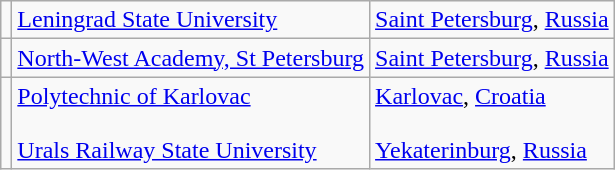<table class="wikitable">
<tr>
<td></td>
<td> <a href='#'>Leningrad State University</a></td>
<td><a href='#'>Saint Petersburg</a>, <a href='#'>Russia</a></td>
</tr>
<tr>
<td></td>
<td> <a href='#'>North-West Academy, St Petersburg</a></td>
<td><a href='#'>Saint Petersburg</a>, <a href='#'>Russia</a></td>
</tr>
<tr>
<td></td>
<td> <a href='#'>Polytechnic of Karlovac</a><br><br> <a href='#'>Urals Railway State University</a></td>
<td><a href='#'>Karlovac</a>, <a href='#'>Croatia</a><br><br><a href='#'>Yekaterinburg</a>, <a href='#'>Russia</a></td>
</tr>
</table>
